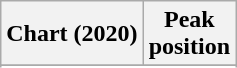<table class="wikitable sortable plainrowheaders" style="text-align:center">
<tr>
<th scope="col">Chart (2020)</th>
<th scope="col">Peak<br>position</th>
</tr>
<tr>
</tr>
<tr>
</tr>
<tr>
</tr>
<tr>
</tr>
</table>
